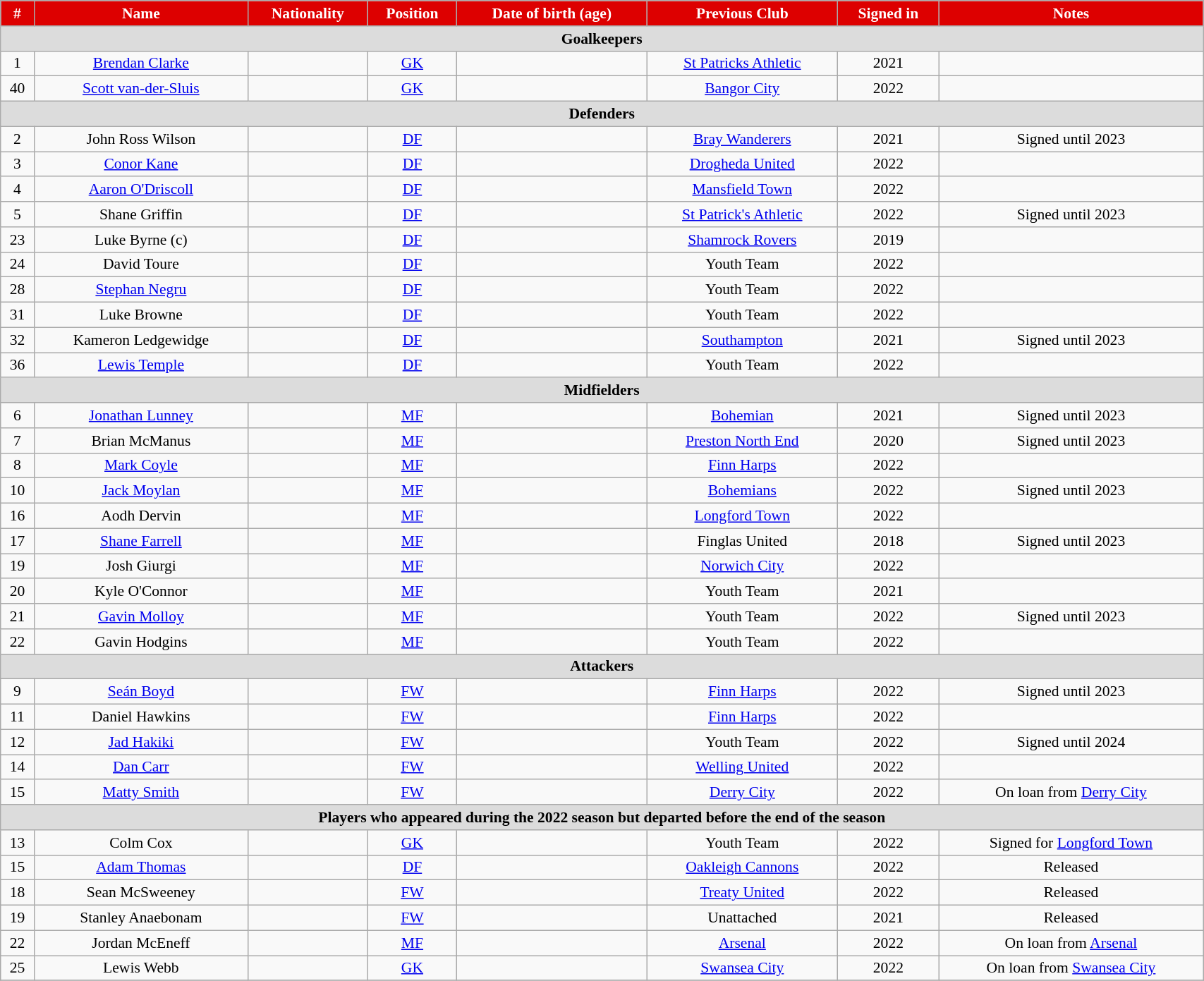<table class="wikitable" style="text-align:center; font-size:90%; width:90%;">
<tr>
<th style="background:#d00; color:white;">#</th>
<th style="background:#d00; color:white;">Name</th>
<th style="background:#d00; color:white;">Nationality</th>
<th style="background:#d00; color:white;">Position</th>
<th style="background:#d00; color:white;">Date of birth (age)</th>
<th style="background:#d00; color:white;">Previous Club</th>
<th style="background:#d00; color:white;">Signed in</th>
<th style="background:#d00; color:white;">Notes</th>
</tr>
<tr>
<th colspan="9" scope="row" style="background:#dcdcdc;">Goalkeepers</th>
</tr>
<tr>
<td>1</td>
<td><a href='#'>Brendan Clarke</a></td>
<td></td>
<td><a href='#'>GK</a></td>
<td></td>
<td><a href='#'>St Patricks Athletic</a></td>
<td>2021</td>
<td></td>
</tr>
<tr>
<td>40</td>
<td><a href='#'>Scott van-der-Sluis</a></td>
<td></td>
<td><a href='#'>GK</a></td>
<td></td>
<td><a href='#'>Bangor City</a></td>
<td>2022</td>
<td></td>
</tr>
<tr>
<th colspan="9" scope="row" style="background:#dcdcdc;">Defenders</th>
</tr>
<tr>
<td>2</td>
<td>John Ross Wilson</td>
<td></td>
<td><a href='#'>DF</a></td>
<td></td>
<td><a href='#'>Bray Wanderers</a></td>
<td>2021</td>
<td>Signed until 2023</td>
</tr>
<tr>
<td>3</td>
<td><a href='#'>Conor Kane</a></td>
<td></td>
<td><a href='#'>DF</a></td>
<td></td>
<td><a href='#'>Drogheda United</a></td>
<td>2022</td>
<td></td>
</tr>
<tr>
<td>4</td>
<td><a href='#'>Aaron O'Driscoll</a></td>
<td></td>
<td><a href='#'>DF</a></td>
<td></td>
<td><a href='#'>Mansfield Town</a></td>
<td>2022</td>
<td></td>
</tr>
<tr>
<td>5</td>
<td>Shane Griffin</td>
<td></td>
<td><a href='#'>DF</a></td>
<td></td>
<td><a href='#'>St Patrick's Athletic</a></td>
<td>2022</td>
<td>Signed until 2023</td>
</tr>
<tr>
<td>23</td>
<td>Luke Byrne (c)</td>
<td></td>
<td><a href='#'>DF</a></td>
<td></td>
<td><a href='#'>Shamrock Rovers</a></td>
<td>2019</td>
<td></td>
</tr>
<tr>
<td>24</td>
<td>David Toure</td>
<td></td>
<td><a href='#'>DF</a></td>
<td></td>
<td>Youth Team</td>
<td>2022</td>
<td></td>
</tr>
<tr>
<td>28</td>
<td><a href='#'>Stephan Negru</a></td>
<td></td>
<td><a href='#'>DF</a></td>
<td></td>
<td>Youth Team</td>
<td>2022</td>
<td></td>
</tr>
<tr>
<td>31</td>
<td>Luke Browne</td>
<td></td>
<td><a href='#'>DF</a></td>
<td></td>
<td>Youth Team</td>
<td>2022</td>
<td></td>
</tr>
<tr>
<td>32</td>
<td>Kameron Ledgewidge</td>
<td></td>
<td><a href='#'>DF</a></td>
<td></td>
<td><a href='#'>Southampton</a></td>
<td>2021</td>
<td>Signed until 2023</td>
</tr>
<tr>
<td>36</td>
<td><a href='#'>Lewis Temple</a></td>
<td></td>
<td><a href='#'>DF</a></td>
<td></td>
<td>Youth Team</td>
<td>2022</td>
<td></td>
</tr>
<tr>
<th colspan="9" scope="row" style="background:#dcdcdc;">Midfielders</th>
</tr>
<tr>
<td>6</td>
<td><a href='#'>Jonathan Lunney</a></td>
<td></td>
<td><a href='#'>MF</a></td>
<td></td>
<td><a href='#'>Bohemian</a></td>
<td>2021</td>
<td>Signed until 2023</td>
</tr>
<tr>
<td>7</td>
<td>Brian McManus</td>
<td></td>
<td><a href='#'>MF</a></td>
<td></td>
<td><a href='#'>Preston North End</a></td>
<td>2020</td>
<td>Signed until 2023</td>
</tr>
<tr>
<td>8</td>
<td><a href='#'>Mark Coyle</a></td>
<td></td>
<td><a href='#'>MF</a></td>
<td></td>
<td><a href='#'>Finn Harps</a></td>
<td>2022</td>
<td></td>
</tr>
<tr>
<td>10</td>
<td><a href='#'>Jack Moylan</a></td>
<td></td>
<td><a href='#'>MF</a></td>
<td></td>
<td><a href='#'>Bohemians</a></td>
<td>2022</td>
<td>Signed until 2023</td>
</tr>
<tr>
<td>16</td>
<td>Aodh Dervin</td>
<td></td>
<td><a href='#'>MF</a></td>
<td></td>
<td><a href='#'>Longford Town</a></td>
<td>2022</td>
<td></td>
</tr>
<tr>
<td>17</td>
<td><a href='#'>Shane Farrell</a></td>
<td></td>
<td><a href='#'>MF</a></td>
<td></td>
<td>Finglas United</td>
<td>2018</td>
<td>Signed until 2023</td>
</tr>
<tr>
<td>19</td>
<td>Josh Giurgi</td>
<td></td>
<td><a href='#'>MF</a></td>
<td></td>
<td><a href='#'>Norwich City</a></td>
<td>2022</td>
<td></td>
</tr>
<tr>
<td>20</td>
<td>Kyle O'Connor</td>
<td></td>
<td><a href='#'>MF</a></td>
<td></td>
<td>Youth Team</td>
<td>2021</td>
<td></td>
</tr>
<tr>
<td>21</td>
<td><a href='#'>Gavin Molloy</a></td>
<td></td>
<td><a href='#'>MF</a></td>
<td></td>
<td>Youth Team</td>
<td>2022</td>
<td>Signed until 2023</td>
</tr>
<tr>
<td>22</td>
<td>Gavin Hodgins</td>
<td></td>
<td><a href='#'>MF</a></td>
<td></td>
<td>Youth Team</td>
<td>2022</td>
<td></td>
</tr>
<tr>
<th colspan="9" scope="row" style="background:#dcdcdc;">Attackers</th>
</tr>
<tr>
<td>9</td>
<td><a href='#'>Seán Boyd</a></td>
<td></td>
<td><a href='#'>FW</a></td>
<td></td>
<td><a href='#'>Finn Harps</a></td>
<td>2022</td>
<td>Signed until 2023</td>
</tr>
<tr>
<td>11</td>
<td>Daniel Hawkins</td>
<td></td>
<td><a href='#'>FW</a></td>
<td></td>
<td><a href='#'>Finn Harps</a></td>
<td>2022</td>
<td></td>
</tr>
<tr>
<td>12</td>
<td><a href='#'>Jad Hakiki</a></td>
<td></td>
<td><a href='#'>FW</a></td>
<td></td>
<td>Youth Team</td>
<td>2022</td>
<td>Signed until 2024</td>
</tr>
<tr>
<td>14</td>
<td><a href='#'>Dan Carr</a></td>
<td></td>
<td><a href='#'>FW</a></td>
<td></td>
<td><a href='#'>Welling United</a></td>
<td>2022</td>
<td></td>
</tr>
<tr>
<td>15</td>
<td><a href='#'>Matty Smith</a></td>
<td></td>
<td><a href='#'>FW</a></td>
<td></td>
<td><a href='#'>Derry City</a></td>
<td>2022</td>
<td>On loan from <a href='#'>Derry City</a></td>
</tr>
<tr>
<th colspan="9" style="background:#dcdcdc; text-align:center;">Players who appeared during the 2022 season but departed before the end of the season</th>
</tr>
<tr>
<td>13</td>
<td>Colm Cox</td>
<td></td>
<td><a href='#'>GK</a></td>
<td></td>
<td>Youth Team</td>
<td>2022</td>
<td>Signed for <a href='#'>Longford Town</a></td>
</tr>
<tr>
<td>15</td>
<td><a href='#'>Adam Thomas</a></td>
<td></td>
<td><a href='#'>DF</a></td>
<td></td>
<td><a href='#'>Oakleigh Cannons</a></td>
<td>2022</td>
<td>Released</td>
</tr>
<tr>
<td>18</td>
<td>Sean McSweeney</td>
<td></td>
<td><a href='#'>FW</a></td>
<td></td>
<td><a href='#'>Treaty United</a></td>
<td>2022</td>
<td>Released</td>
</tr>
<tr>
<td>19</td>
<td>Stanley Anaebonam</td>
<td></td>
<td><a href='#'>FW</a></td>
<td></td>
<td>Unattached</td>
<td>2021</td>
<td>Released</td>
</tr>
<tr>
<td>22</td>
<td>Jordan McEneff</td>
<td></td>
<td><a href='#'>MF</a></td>
<td></td>
<td><a href='#'>Arsenal</a></td>
<td>2022</td>
<td>On loan from <a href='#'>Arsenal</a></td>
</tr>
<tr>
<td>25</td>
<td>Lewis Webb</td>
<td></td>
<td><a href='#'>GK</a></td>
<td></td>
<td><a href='#'>Swansea City</a></td>
<td>2022</td>
<td>On loan from <a href='#'>Swansea City</a></td>
</tr>
<tr>
</tr>
</table>
